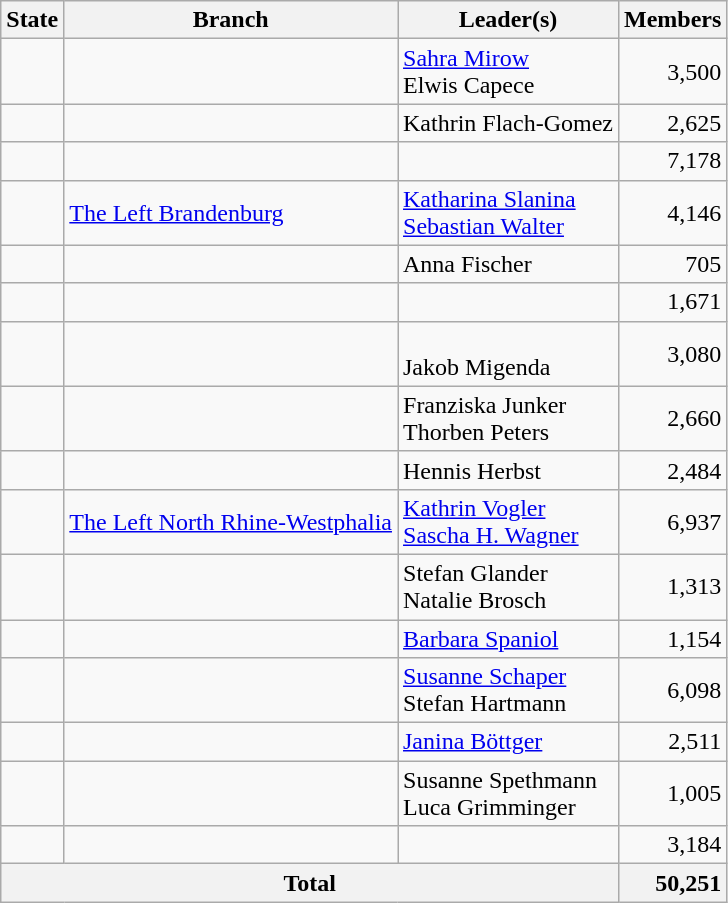<table class="wikitable sortable">
<tr>
<th>State</th>
<th>Branch</th>
<th class="unsortable">Leader(s)</th>
<th>Members</th>
</tr>
<tr>
<td></td>
<td></td>
<td><a href='#'>Sahra Mirow</a><br>Elwis Capece</td>
<td style="text-align: right;"> 3,500</td>
</tr>
<tr>
<td></td>
<td></td>
<td>Kathrin Flach-Gomez<br></td>
<td style="text-align: right;"> 2,625</td>
</tr>
<tr>
<td></td>
<td></td>
<td><br></td>
<td style="text-align: right;"> 7,178</td>
</tr>
<tr>
<td></td>
<td><a href='#'>The Left Brandenburg</a></td>
<td><a href='#'>Katharina Slanina</a><br><a href='#'>Sebastian Walter</a></td>
<td style="text-align: right;"> 4,146</td>
</tr>
<tr>
<td></td>
<td></td>
<td>Anna Fischer<br></td>
<td style="text-align: right;"> 705</td>
</tr>
<tr>
<td></td>
<td></td>
<td><br></td>
<td style="text-align: right;"> 1,671</td>
</tr>
<tr>
<td></td>
<td></td>
<td><br>Jakob Migenda</td>
<td style="text-align: right;"> 3,080</td>
</tr>
<tr>
<td></td>
<td></td>
<td>Franziska Junker <br>Thorben Peters</td>
<td style="text-align: right;"> 2,660</td>
</tr>
<tr>
<td></td>
<td></td>
<td>Hennis Herbst</td>
<td style="text-align: right;"> 2,484</td>
</tr>
<tr>
<td></td>
<td><a href='#'>The Left North Rhine-Westphalia</a></td>
<td><a href='#'>Kathrin Vogler</a><br><a href='#'>Sascha H. Wagner</a></td>
<td style="text-align: right;"> 6,937</td>
</tr>
<tr>
<td></td>
<td></td>
<td>Stefan Glander<br>Natalie Brosch</td>
<td style="text-align: right;"> 1,313</td>
</tr>
<tr>
<td></td>
<td></td>
<td><a href='#'>Barbara Spaniol</a></td>
<td style="text-align: right;"> 1,154</td>
</tr>
<tr>
<td></td>
<td></td>
<td><a href='#'>Susanne Schaper</a><br>Stefan Hartmann</td>
<td style="text-align: right;"> 6,098</td>
</tr>
<tr>
<td></td>
<td></td>
<td><a href='#'>Janina Böttger</a><br></td>
<td style="text-align: right;"> 2,511</td>
</tr>
<tr>
<td></td>
<td></td>
<td>Susanne Spethmann<br>Luca Grimminger</td>
<td style="text-align: right;"> 1,005</td>
</tr>
<tr>
<td></td>
<td></td>
<td><br></td>
<td style="text-align: right;"> 3,184</td>
</tr>
<tr>
<th colspan="3">Total</th>
<th style="text-align: right;"> 50,251</th>
</tr>
</table>
